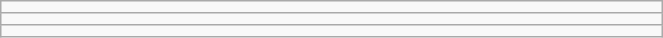<table class="wikitable" style=" text-align:center; font-size:110%;" width="35%">
<tr>
<td></td>
</tr>
<tr>
<td></td>
</tr>
<tr>
<td></td>
</tr>
</table>
